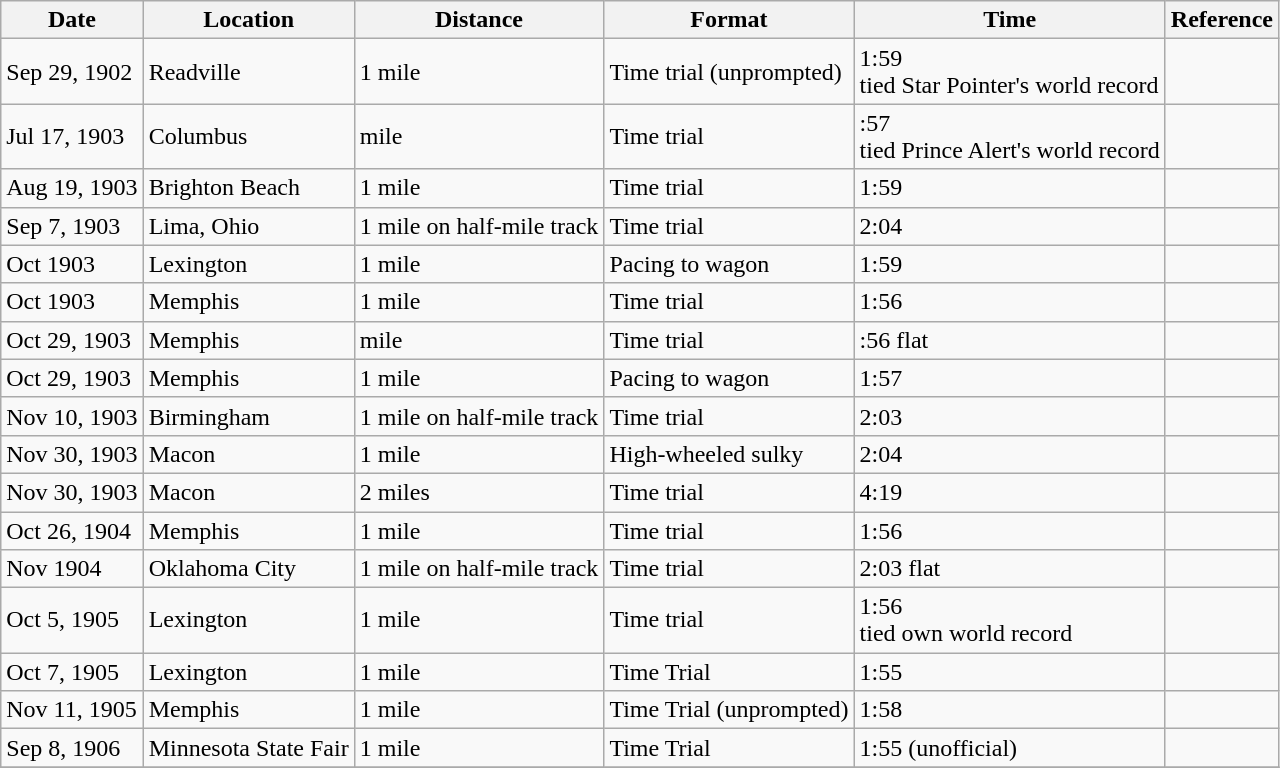<table class="wikitable sortable">
<tr>
<th>Date</th>
<th>Location</th>
<th>Distance</th>
<th>Format</th>
<th>Time</th>
<th>Reference</th>
</tr>
<tr>
<td>Sep 29, 1902</td>
<td>Readville</td>
<td>1 mile</td>
<td>Time trial (unprompted)</td>
<td>1:59<br><span>tied Star Pointer's world record</span></td>
<td></td>
</tr>
<tr>
<td>Jul 17, 1903</td>
<td>Columbus</td>
<td> mile</td>
<td>Time trial</td>
<td>:57<br><span>tied Prince Alert's world record</span></td>
<td></td>
</tr>
<tr>
<td>Aug 19, 1903</td>
<td>Brighton Beach</td>
<td>1 mile</td>
<td>Time trial</td>
<td>1:59</td>
<td></td>
</tr>
<tr>
<td>Sep 7, 1903</td>
<td>Lima, Ohio</td>
<td>1 mile <span>on half-mile track </span></td>
<td>Time trial</td>
<td>2:04</td>
<td></td>
</tr>
<tr>
<td>Oct 1903</td>
<td>Lexington</td>
<td>1 mile</td>
<td>Pacing to wagon</td>
<td>1:59</td>
<td></td>
</tr>
<tr>
<td>Oct 1903</td>
<td>Memphis</td>
<td>1 mile</td>
<td>Time trial</td>
<td>1:56</td>
<td></td>
</tr>
<tr>
<td>Oct 29, 1903</td>
<td>Memphis</td>
<td> mile</td>
<td>Time trial</td>
<td>:56 flat</td>
<td></td>
</tr>
<tr>
<td>Oct 29, 1903</td>
<td>Memphis</td>
<td>1 mile</td>
<td>Pacing to wagon</td>
<td>1:57</td>
<td></td>
</tr>
<tr>
<td>Nov 10, 1903</td>
<td>Birmingham</td>
<td>1 mile <span>on half-mile track </span></td>
<td>Time trial</td>
<td>2:03</td>
<td></td>
</tr>
<tr>
<td>Nov 30, 1903</td>
<td>Macon</td>
<td>1 mile</td>
<td>High-wheeled sulky</td>
<td>2:04</td>
<td></td>
</tr>
<tr>
<td>Nov 30, 1903</td>
<td>Macon</td>
<td>2 miles</td>
<td>Time trial</td>
<td>4:19</td>
<td></td>
</tr>
<tr>
<td>Oct 26, 1904</td>
<td>Memphis</td>
<td>1 mile</td>
<td>Time trial</td>
<td>1:56</td>
<td></td>
</tr>
<tr>
<td>Nov 1904</td>
<td>Oklahoma City</td>
<td>1 mile  <span>on half-mile track </span></td>
<td>Time trial</td>
<td>2:03 flat</td>
<td></td>
</tr>
<tr>
<td>Oct 5, 1905</td>
<td>Lexington</td>
<td>1 mile</td>
<td>Time trial</td>
<td>1:56 <br><span>tied own world record</span></td>
<td></td>
</tr>
<tr>
<td>Oct 7, 1905</td>
<td>Lexington</td>
<td>1 mile</td>
<td>Time Trial</td>
<td>1:55</td>
<td></td>
</tr>
<tr>
<td>Nov 11, 1905</td>
<td>Memphis</td>
<td>1 mile</td>
<td>Time Trial (unprompted)</td>
<td>1:58</td>
<td></td>
</tr>
<tr>
<td>Sep 8, 1906</td>
<td>Minnesota State Fair</td>
<td>1 mile</td>
<td>Time Trial</td>
<td>1:55 (unofficial)</td>
<td></td>
</tr>
<tr>
</tr>
</table>
